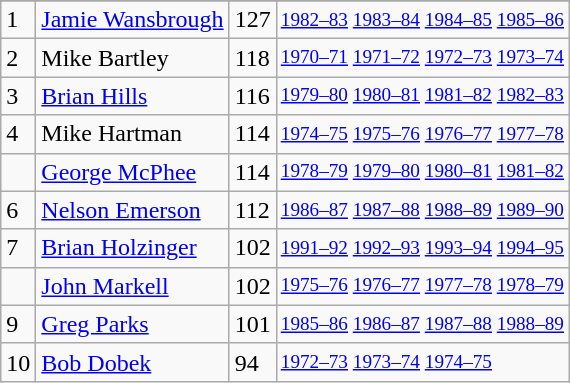<table class="wikitable">
<tr>
</tr>
<tr>
<td>1</td>
<td><a href='#'>Jamie Wansbrough</a></td>
<td>127</td>
<td style="font-size:80%;"><a href='#'>1982–83</a> <a href='#'>1983–84</a> <a href='#'>1984–85</a> <a href='#'>1985–86</a></td>
</tr>
<tr>
<td>2</td>
<td>Mike Bartley</td>
<td>118</td>
<td style="font-size:80%;"><a href='#'>1970–71</a> <a href='#'>1971–72</a> <a href='#'>1972–73</a> <a href='#'>1973–74</a></td>
</tr>
<tr>
<td>3</td>
<td><a href='#'>Brian Hills</a></td>
<td>116</td>
<td style="font-size:80%;"><a href='#'>1979–80</a> <a href='#'>1980–81</a> <a href='#'>1981–82</a> <a href='#'>1982–83</a></td>
</tr>
<tr>
<td>4</td>
<td>Mike Hartman</td>
<td>114</td>
<td style="font-size:80%;"><a href='#'>1974–75</a> <a href='#'>1975–76</a> <a href='#'>1976–77</a> <a href='#'>1977–78</a></td>
</tr>
<tr>
<td></td>
<td><a href='#'>George McPhee</a></td>
<td>114</td>
<td style="font-size:80%;"><a href='#'>1978–79</a> <a href='#'>1979–80</a> <a href='#'>1980–81</a> <a href='#'>1981–82</a></td>
</tr>
<tr>
<td>6</td>
<td><a href='#'>Nelson Emerson</a></td>
<td>112</td>
<td style="font-size:80%;"><a href='#'>1986–87</a> <a href='#'>1987–88</a> <a href='#'>1988–89</a> <a href='#'>1989–90</a></td>
</tr>
<tr>
<td>7</td>
<td><a href='#'>Brian Holzinger</a></td>
<td>102</td>
<td style="font-size:80%;"><a href='#'>1991–92</a> <a href='#'>1992–93</a> <a href='#'>1993–94</a> <a href='#'>1994–95</a></td>
</tr>
<tr>
<td></td>
<td><a href='#'>John Markell</a></td>
<td>102</td>
<td style="font-size:80%;"><a href='#'>1975–76</a> <a href='#'>1976–77</a> <a href='#'>1977–78</a> <a href='#'>1978–79</a></td>
</tr>
<tr>
<td>9</td>
<td><a href='#'>Greg Parks</a></td>
<td>101</td>
<td style="font-size:80%;"><a href='#'>1985–86</a> <a href='#'>1986–87</a> <a href='#'>1987–88</a> <a href='#'>1988–89</a></td>
</tr>
<tr>
<td>10</td>
<td><a href='#'>Bob Dobek</a></td>
<td>94</td>
<td style="font-size:80%;"><a href='#'>1972–73</a> <a href='#'>1973–74</a> <a href='#'>1974–75</a></td>
</tr>
</table>
